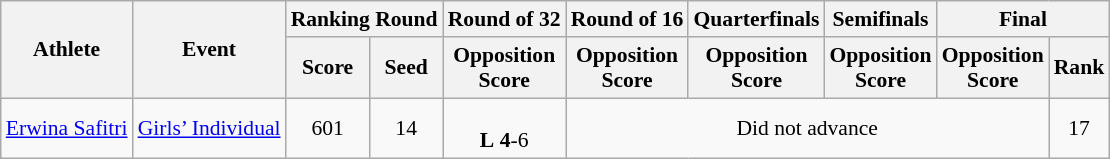<table class="wikitable" border="1" style="font-size:90%">
<tr>
<th rowspan=2>Athlete</th>
<th rowspan=2>Event</th>
<th colspan=2>Ranking Round</th>
<th>Round of 32</th>
<th>Round of 16</th>
<th>Quarterfinals</th>
<th>Semifinals</th>
<th colspan=2>Final</th>
</tr>
<tr>
<th>Score</th>
<th>Seed</th>
<th>Opposition<br>Score</th>
<th>Opposition<br>Score</th>
<th>Opposition<br>Score</th>
<th>Opposition<br>Score</th>
<th>Opposition<br>Score</th>
<th>Rank</th>
</tr>
<tr>
<td><a href='#'>Erwina Safitri</a></td>
<td><a href='#'>Girls’ Individual</a></td>
<td align=center>601</td>
<td align=center>14</td>
<td align=center> <br> <strong>L</strong> <strong>4</strong>-6</td>
<td colspan=4 align=center>Did not advance</td>
<td align=center>17</td>
</tr>
</table>
